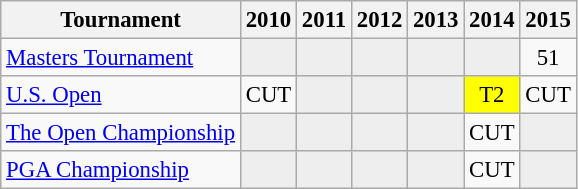<table class="wikitable" style="font-size:95%;text-align:center;">
<tr>
<th>Tournament</th>
<th>2010</th>
<th>2011</th>
<th>2012</th>
<th>2013</th>
<th>2014</th>
<th>2015</th>
</tr>
<tr>
<td align=left><a href='#'>Masters Tournament</a></td>
<td style="background:#eeeeee;"></td>
<td style="background:#eeeeee;"></td>
<td style="background:#eeeeee;"></td>
<td style="background:#eeeeee;"></td>
<td style="background:#eeeeee;"></td>
<td>51</td>
</tr>
<tr>
<td align=left><a href='#'>U.S. Open</a></td>
<td>CUT</td>
<td style="background:#eeeeee;"></td>
<td style="background:#eeeeee;"></td>
<td style="background:#eeeeee;"></td>
<td style="background:yellow;">T2</td>
<td>CUT</td>
</tr>
<tr>
<td align=left><a href='#'>The Open Championship</a></td>
<td style="background:#eeeeee;"></td>
<td style="background:#eeeeee;"></td>
<td style="background:#eeeeee;"></td>
<td style="background:#eeeeee;"></td>
<td>CUT</td>
<td style="background:#eeeeee;"></td>
</tr>
<tr>
<td align=left><a href='#'>PGA Championship</a></td>
<td style="background:#eeeeee;"></td>
<td style="background:#eeeeee;"></td>
<td style="background:#eeeeee;"></td>
<td style="background:#eeeeee;"></td>
<td>CUT</td>
<td style="background:#eeeeee;"></td>
</tr>
</table>
